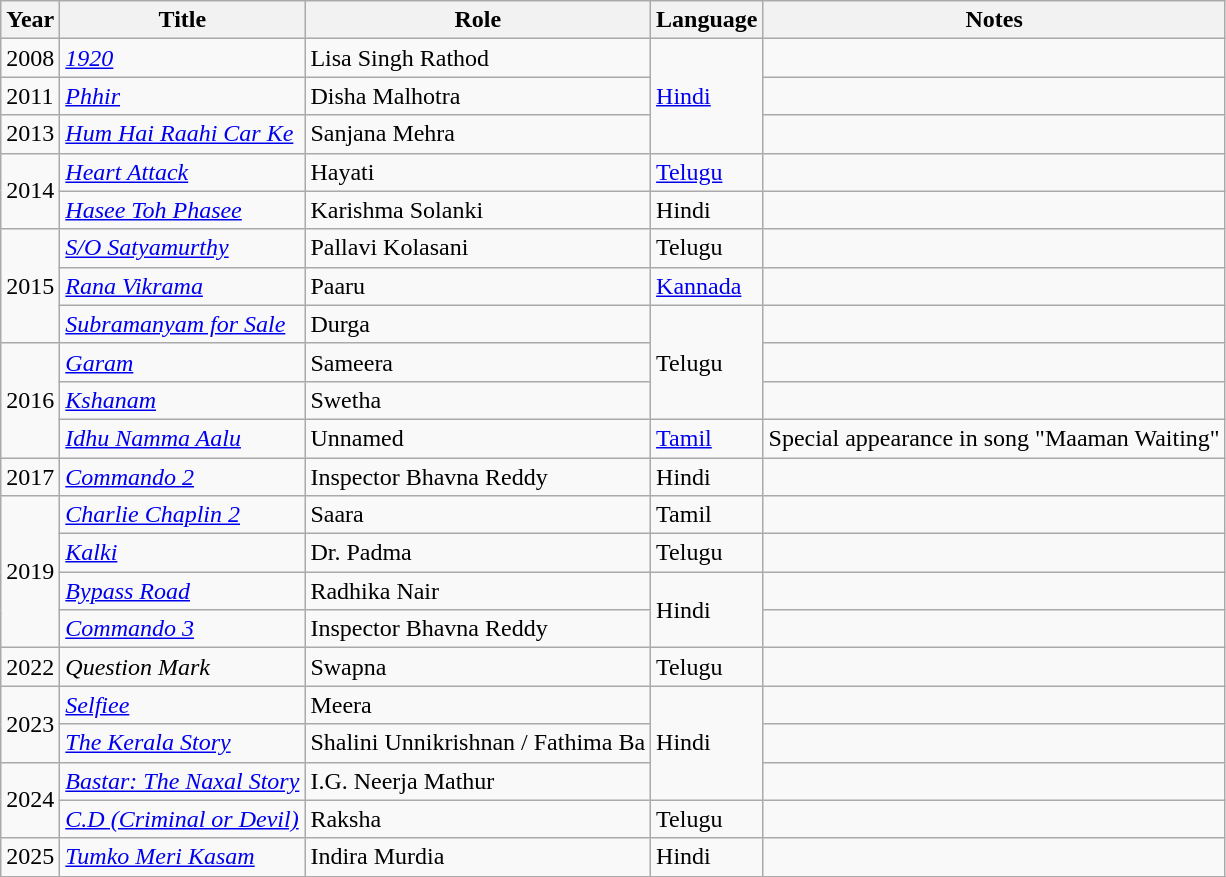<table class="wikitable sortable plainrowheaders">
<tr>
<th>Year</th>
<th>Title</th>
<th>Role</th>
<th>Language</th>
<th>Notes</th>
</tr>
<tr>
<td>2008</td>
<td scope="row"><em><a href='#'>1920</a></em></td>
<td>Lisa Singh Rathod</td>
<td rowspan="3"><a href='#'>Hindi</a></td>
<td></td>
</tr>
<tr>
<td>2011</td>
<td scope="row"><em><a href='#'>Phhir</a></em></td>
<td>Disha Malhotra</td>
<td></td>
</tr>
<tr>
<td>2013</td>
<td scope="row"><em><a href='#'>Hum Hai Raahi Car Ke</a></em></td>
<td>Sanjana Mehra</td>
<td></td>
</tr>
<tr>
<td rowspan="2">2014</td>
<td scope="row"><em><a href='#'>Heart Attack</a></em></td>
<td>Hayati</td>
<td><a href='#'>Telugu</a></td>
<td></td>
</tr>
<tr>
<td scope="row"><em><a href='#'>Hasee Toh Phasee</a></em></td>
<td>Karishma Solanki</td>
<td>Hindi</td>
<td></td>
</tr>
<tr>
<td rowspan="3">2015</td>
<td scope="row"><em><a href='#'>S/O Satyamurthy</a></em></td>
<td>Pallavi Kolasani</td>
<td>Telugu</td>
<td></td>
</tr>
<tr>
<td scope="row"><em><a href='#'>Rana Vikrama</a></em></td>
<td>Paaru</td>
<td><a href='#'>Kannada</a></td>
<td></td>
</tr>
<tr>
<td scope="row"><em><a href='#'>Subramanyam for Sale</a></em></td>
<td>Durga</td>
<td rowspan="3">Telugu</td>
<td></td>
</tr>
<tr>
<td rowspan="3">2016</td>
<td scope="row"><em><a href='#'>Garam</a></em></td>
<td>Sameera</td>
<td></td>
</tr>
<tr>
<td scope="row"><em><a href='#'>Kshanam</a></em></td>
<td>Swetha</td>
<td></td>
</tr>
<tr>
<td scope="row"><em><a href='#'>Idhu Namma Aalu</a></em></td>
<td>Unnamed</td>
<td><a href='#'>Tamil</a></td>
<td>Special appearance in song "Maaman Waiting"</td>
</tr>
<tr>
<td>2017</td>
<td scope="row"><em><a href='#'>Commando 2</a></em></td>
<td>Inspector Bhavna Reddy</td>
<td>Hindi</td>
<td></td>
</tr>
<tr>
<td rowspan="4">2019</td>
<td scope="row"><em><a href='#'>Charlie Chaplin 2</a></em></td>
<td>Saara</td>
<td>Tamil</td>
<td></td>
</tr>
<tr>
<td scope="row"><em><a href='#'>Kalki</a></em></td>
<td>Dr. Padma</td>
<td>Telugu</td>
<td></td>
</tr>
<tr>
<td scope="row"><em><a href='#'>Bypass Road</a></em></td>
<td>Radhika Nair</td>
<td rowspan="2">Hindi</td>
<td></td>
</tr>
<tr>
<td scope="row"><em><a href='#'>Commando 3</a></em></td>
<td>Inspector Bhavna Reddy</td>
<td></td>
</tr>
<tr>
<td>2022</td>
<td><em>Question Mark</em></td>
<td>Swapna</td>
<td>Telugu</td>
<td></td>
</tr>
<tr>
<td rowspan="2">2023</td>
<td><em><a href='#'>Selfiee</a></em></td>
<td>Meera</td>
<td rowspan="3">Hindi</td>
<td></td>
</tr>
<tr>
<td><em><a href='#'>The Kerala Story</a></em></td>
<td>Shalini Unnikrishnan / Fathima Ba</td>
<td></td>
</tr>
<tr>
<td rowspan="2">2024</td>
<td><em><a href='#'>Bastar: The Naxal Story</a></em></td>
<td>I.G. Neerja Mathur</td>
<td></td>
</tr>
<tr>
<td><em><a href='#'>C.D (Criminal or Devil)</a></em></td>
<td>Raksha</td>
<td>Telugu</td>
<td></td>
</tr>
<tr>
<td>2025</td>
<td><em><a href='#'>Tumko Meri Kasam</a></em></td>
<td>Indira Murdia</td>
<td>Hindi</td>
<td></td>
</tr>
<tr>
</tr>
</table>
